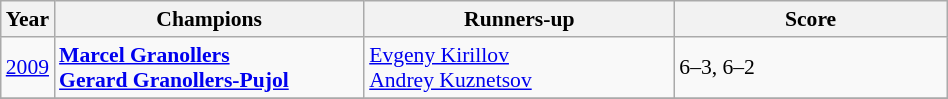<table class="wikitable" style="font-size:90%">
<tr>
<th>Year</th>
<th width="200">Champions</th>
<th width="200">Runners-up</th>
<th width="175">Score</th>
</tr>
<tr>
<td><a href='#'>2009</a></td>
<td> <strong><a href='#'>Marcel Granollers</a></strong><br> <strong><a href='#'>Gerard Granollers-Pujol</a></strong></td>
<td> <a href='#'>Evgeny Kirillov</a> <br> <a href='#'>Andrey Kuznetsov</a></td>
<td>6–3, 6–2</td>
</tr>
<tr>
</tr>
</table>
